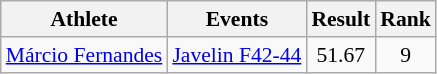<table class=wikitable style="font-size:90%">
<tr align=center>
<th scope="col">Athlete</th>
<th scope="col">Events</th>
<th scope="col">Result</th>
<th scope="col">Rank</th>
</tr>
<tr align=center>
<td align=left><a href='#'>Márcio Fernandes</a></td>
<td align=left><a href='#'>Javelin F42-44</a></td>
<td>51.67</td>
<td>9</td>
</tr>
</table>
